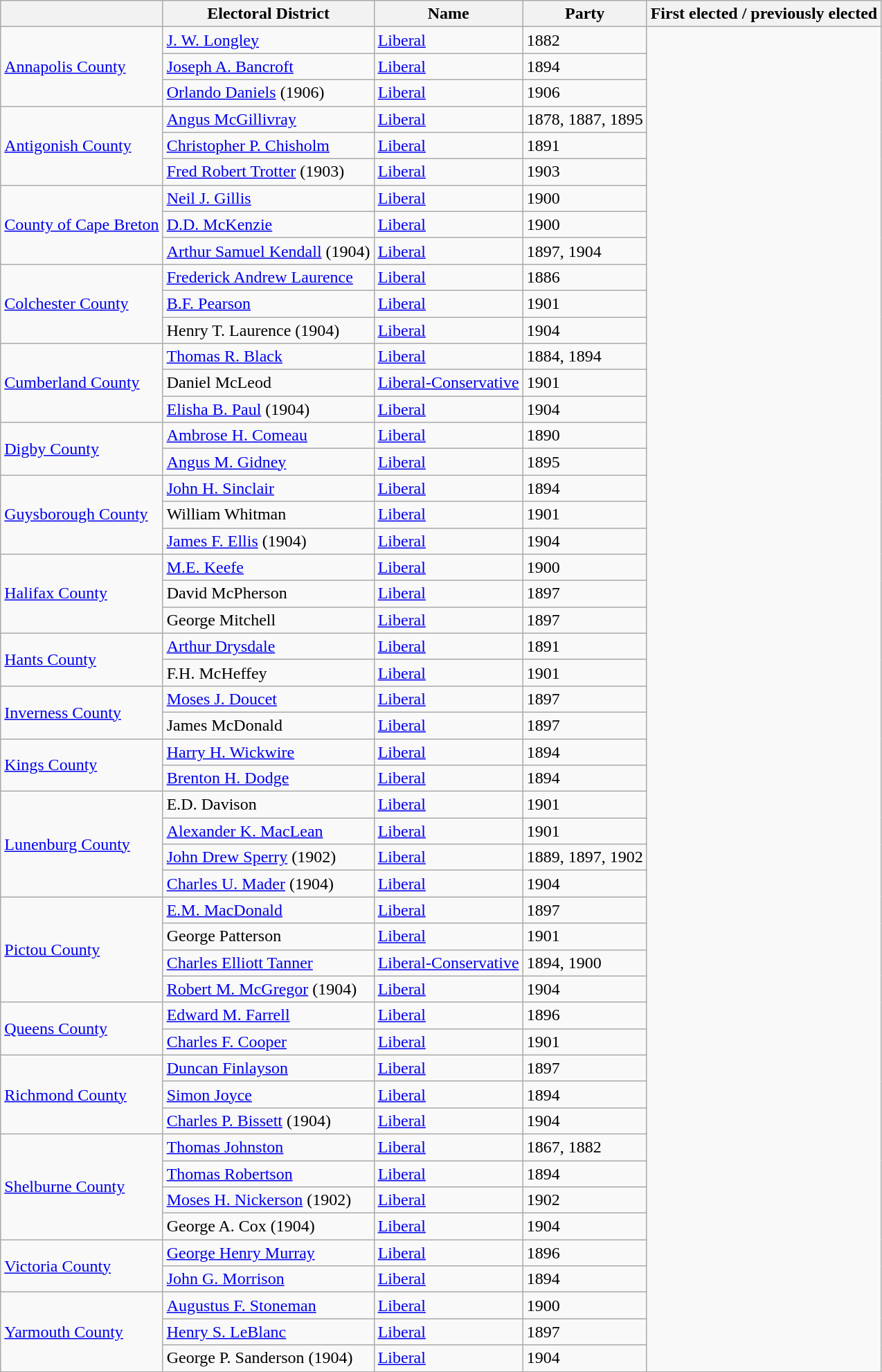<table class="wikitable sortable">
<tr>
<th></th>
<th>Electoral District</th>
<th>Name</th>
<th>Party</th>
<th>First elected / previously elected</th>
</tr>
<tr>
<td rowspan=3><a href='#'>Annapolis County</a></td>
<td><a href='#'>J. W. Longley</a></td>
<td><a href='#'>Liberal</a></td>
<td>1882</td>
</tr>
<tr>
<td><a href='#'>Joseph A. Bancroft</a></td>
<td><a href='#'>Liberal</a></td>
<td>1894</td>
</tr>
<tr>
<td><a href='#'>Orlando Daniels</a> (1906)</td>
<td><a href='#'>Liberal</a></td>
<td>1906</td>
</tr>
<tr>
<td rowspan=3><a href='#'>Antigonish County</a></td>
<td><a href='#'>Angus McGillivray</a></td>
<td><a href='#'>Liberal</a></td>
<td>1878, 1887, 1895</td>
</tr>
<tr>
<td><a href='#'>Christopher P. Chisholm</a></td>
<td><a href='#'>Liberal</a></td>
<td>1891</td>
</tr>
<tr>
<td><a href='#'>Fred Robert Trotter</a> (1903)</td>
<td><a href='#'>Liberal</a></td>
<td>1903</td>
</tr>
<tr>
<td rowspan=3><a href='#'>County of Cape Breton</a></td>
<td><a href='#'>Neil J. Gillis</a></td>
<td><a href='#'>Liberal</a></td>
<td>1900</td>
</tr>
<tr>
<td><a href='#'>D.D. McKenzie</a></td>
<td><a href='#'>Liberal</a></td>
<td>1900</td>
</tr>
<tr>
<td><a href='#'>Arthur Samuel Kendall</a> (1904)</td>
<td><a href='#'>Liberal</a></td>
<td>1897, 1904</td>
</tr>
<tr>
<td rowspan=3><a href='#'>Colchester County</a></td>
<td><a href='#'>Frederick Andrew Laurence</a></td>
<td><a href='#'>Liberal</a></td>
<td>1886</td>
</tr>
<tr>
<td><a href='#'>B.F. Pearson</a></td>
<td><a href='#'>Liberal</a></td>
<td>1901</td>
</tr>
<tr>
<td>Henry T. Laurence (1904)</td>
<td><a href='#'>Liberal</a></td>
<td>1904</td>
</tr>
<tr>
<td rowspan=3><a href='#'>Cumberland County</a></td>
<td><a href='#'>Thomas R. Black</a></td>
<td><a href='#'>Liberal</a></td>
<td>1884, 1894</td>
</tr>
<tr>
<td>Daniel McLeod</td>
<td><a href='#'>Liberal-Conservative</a></td>
<td>1901</td>
</tr>
<tr>
<td><a href='#'>Elisha B. Paul</a> (1904)</td>
<td><a href='#'>Liberal</a></td>
<td>1904</td>
</tr>
<tr>
<td rowspan=2><a href='#'>Digby County</a></td>
<td><a href='#'>Ambrose H. Comeau</a></td>
<td><a href='#'>Liberal</a></td>
<td>1890</td>
</tr>
<tr>
<td><a href='#'>Angus M. Gidney</a></td>
<td><a href='#'>Liberal</a></td>
<td>1895</td>
</tr>
<tr>
<td rowspan=3><a href='#'>Guysborough County</a></td>
<td><a href='#'>John H. Sinclair</a></td>
<td><a href='#'>Liberal</a></td>
<td>1894</td>
</tr>
<tr>
<td>William Whitman</td>
<td><a href='#'>Liberal</a></td>
<td>1901</td>
</tr>
<tr>
<td><a href='#'>James F. Ellis</a> (1904)</td>
<td><a href='#'>Liberal</a></td>
<td>1904</td>
</tr>
<tr>
<td rowspan=3><a href='#'>Halifax County</a></td>
<td><a href='#'>M.E. Keefe</a></td>
<td><a href='#'>Liberal</a></td>
<td>1900</td>
</tr>
<tr>
<td>David McPherson</td>
<td><a href='#'>Liberal</a></td>
<td>1897</td>
</tr>
<tr>
<td>George Mitchell</td>
<td><a href='#'>Liberal</a></td>
<td>1897</td>
</tr>
<tr>
<td rowspan=2><a href='#'>Hants County</a></td>
<td><a href='#'>Arthur Drysdale</a></td>
<td><a href='#'>Liberal</a></td>
<td>1891</td>
</tr>
<tr>
<td>F.H. McHeffey</td>
<td><a href='#'>Liberal</a></td>
<td>1901</td>
</tr>
<tr>
<td rowspan=2><a href='#'>Inverness County</a></td>
<td><a href='#'>Moses J. Doucet</a></td>
<td><a href='#'>Liberal</a></td>
<td>1897</td>
</tr>
<tr>
<td>James McDonald</td>
<td><a href='#'>Liberal</a></td>
<td>1897</td>
</tr>
<tr>
<td rowspan=2><a href='#'>Kings County</a></td>
<td><a href='#'>Harry H. Wickwire</a></td>
<td><a href='#'>Liberal</a></td>
<td>1894</td>
</tr>
<tr>
<td><a href='#'>Brenton H. Dodge</a></td>
<td><a href='#'>Liberal</a></td>
<td>1894</td>
</tr>
<tr>
<td rowspan=4><a href='#'>Lunenburg County</a></td>
<td>E.D. Davison</td>
<td><a href='#'>Liberal</a></td>
<td>1901</td>
</tr>
<tr>
<td><a href='#'>Alexander K. MacLean</a></td>
<td><a href='#'>Liberal</a></td>
<td>1901</td>
</tr>
<tr>
<td><a href='#'>John Drew Sperry</a> (1902)</td>
<td><a href='#'>Liberal</a></td>
<td>1889, 1897, 1902</td>
</tr>
<tr>
<td><a href='#'>Charles U. Mader</a> (1904)</td>
<td><a href='#'>Liberal</a></td>
<td>1904</td>
</tr>
<tr>
<td rowspan=4><a href='#'>Pictou County</a></td>
<td><a href='#'>E.M. MacDonald</a></td>
<td><a href='#'>Liberal</a></td>
<td>1897</td>
</tr>
<tr>
<td>George Patterson</td>
<td><a href='#'>Liberal</a></td>
<td>1901</td>
</tr>
<tr>
<td><a href='#'>Charles Elliott Tanner</a></td>
<td><a href='#'>Liberal-Conservative</a></td>
<td>1894, 1900</td>
</tr>
<tr>
<td><a href='#'>Robert M. McGregor</a> (1904)</td>
<td><a href='#'>Liberal</a></td>
<td>1904</td>
</tr>
<tr>
<td rowspan=2><a href='#'>Queens County</a></td>
<td><a href='#'>Edward M. Farrell</a></td>
<td><a href='#'>Liberal</a></td>
<td>1896</td>
</tr>
<tr>
<td><a href='#'>Charles F. Cooper</a></td>
<td><a href='#'>Liberal</a></td>
<td>1901</td>
</tr>
<tr>
<td rowspan=3><a href='#'>Richmond County</a></td>
<td><a href='#'>Duncan Finlayson</a></td>
<td><a href='#'>Liberal</a></td>
<td>1897</td>
</tr>
<tr>
<td><a href='#'>Simon Joyce</a></td>
<td><a href='#'>Liberal</a></td>
<td>1894</td>
</tr>
<tr>
<td><a href='#'>Charles P. Bissett</a> (1904)</td>
<td><a href='#'>Liberal</a></td>
<td>1904</td>
</tr>
<tr>
<td rowspan=4><a href='#'>Shelburne County</a></td>
<td><a href='#'>Thomas Johnston</a></td>
<td><a href='#'>Liberal</a></td>
<td>1867, 1882</td>
</tr>
<tr>
<td><a href='#'>Thomas Robertson</a></td>
<td><a href='#'>Liberal</a></td>
<td>1894</td>
</tr>
<tr>
<td><a href='#'>Moses H. Nickerson</a> (1902)</td>
<td><a href='#'>Liberal</a></td>
<td>1902</td>
</tr>
<tr>
<td>George A. Cox (1904)</td>
<td><a href='#'>Liberal</a></td>
<td>1904</td>
</tr>
<tr>
<td rowspan=2><a href='#'>Victoria County</a></td>
<td><a href='#'>George Henry Murray</a></td>
<td><a href='#'>Liberal</a></td>
<td>1896</td>
</tr>
<tr>
<td><a href='#'>John G. Morrison</a></td>
<td><a href='#'>Liberal</a></td>
<td>1894</td>
</tr>
<tr>
<td rowspan=3><a href='#'>Yarmouth County</a></td>
<td><a href='#'>Augustus F. Stoneman</a></td>
<td><a href='#'>Liberal</a></td>
<td>1900</td>
</tr>
<tr>
<td><a href='#'>Henry S. LeBlanc</a></td>
<td><a href='#'>Liberal</a></td>
<td>1897</td>
</tr>
<tr>
<td>George P. Sanderson (1904)</td>
<td><a href='#'>Liberal</a></td>
<td>1904</td>
</tr>
</table>
